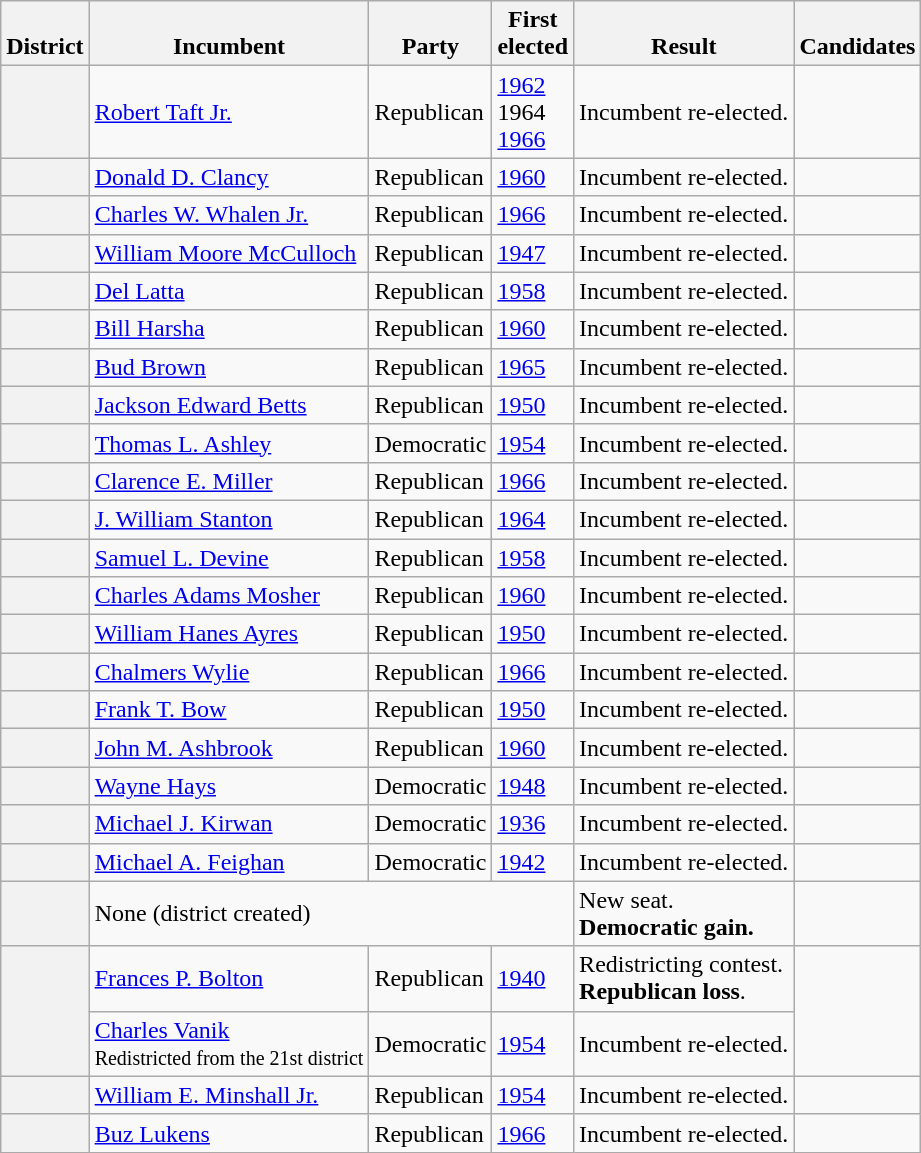<table class=wikitable>
<tr valign=bottom>
<th>District</th>
<th>Incumbent</th>
<th>Party</th>
<th>First<br>elected</th>
<th>Result</th>
<th>Candidates</th>
</tr>
<tr>
<th></th>
<td><a href='#'>Robert Taft Jr.</a></td>
<td>Republican</td>
<td><a href='#'>1962</a><br>1964 <br><a href='#'>1966</a></td>
<td>Incumbent re-elected.</td>
<td nowrap></td>
</tr>
<tr>
<th></th>
<td><a href='#'>Donald D. Clancy</a></td>
<td>Republican</td>
<td><a href='#'>1960</a></td>
<td>Incumbent re-elected.</td>
<td nowrap></td>
</tr>
<tr>
<th></th>
<td><a href='#'>Charles W. Whalen Jr.</a></td>
<td>Republican</td>
<td><a href='#'>1966</a></td>
<td>Incumbent re-elected.</td>
<td nowrap></td>
</tr>
<tr>
<th></th>
<td><a href='#'>William Moore McCulloch</a></td>
<td>Republican</td>
<td><a href='#'>1947</a></td>
<td>Incumbent re-elected.</td>
<td nowrap></td>
</tr>
<tr>
<th></th>
<td><a href='#'>Del Latta</a></td>
<td>Republican</td>
<td><a href='#'>1958</a></td>
<td>Incumbent re-elected.</td>
<td nowrap></td>
</tr>
<tr>
<th></th>
<td><a href='#'>Bill Harsha</a></td>
<td>Republican</td>
<td><a href='#'>1960</a></td>
<td>Incumbent re-elected.</td>
<td nowrap></td>
</tr>
<tr>
<th></th>
<td><a href='#'>Bud Brown</a></td>
<td>Republican</td>
<td><a href='#'>1965</a></td>
<td>Incumbent re-elected.</td>
<td nowrap></td>
</tr>
<tr>
<th></th>
<td><a href='#'>Jackson Edward Betts</a></td>
<td>Republican</td>
<td><a href='#'>1950</a></td>
<td>Incumbent re-elected.</td>
<td nowrap></td>
</tr>
<tr>
<th></th>
<td><a href='#'>Thomas L. Ashley</a></td>
<td>Democratic</td>
<td><a href='#'>1954</a></td>
<td>Incumbent re-elected.</td>
<td nowrap></td>
</tr>
<tr>
<th></th>
<td><a href='#'>Clarence E. Miller</a></td>
<td>Republican</td>
<td><a href='#'>1966</a></td>
<td>Incumbent re-elected.</td>
<td nowrap></td>
</tr>
<tr>
<th></th>
<td><a href='#'>J. William Stanton</a></td>
<td>Republican</td>
<td><a href='#'>1964</a></td>
<td>Incumbent re-elected.</td>
<td nowrap></td>
</tr>
<tr>
<th></th>
<td><a href='#'>Samuel L. Devine</a></td>
<td>Republican</td>
<td><a href='#'>1958</a></td>
<td>Incumbent re-elected.</td>
<td nowrap></td>
</tr>
<tr>
<th></th>
<td><a href='#'>Charles Adams Mosher</a></td>
<td>Republican</td>
<td><a href='#'>1960</a></td>
<td>Incumbent re-elected.</td>
<td nowrap></td>
</tr>
<tr>
<th></th>
<td><a href='#'>William Hanes Ayres</a></td>
<td>Republican</td>
<td><a href='#'>1950</a></td>
<td>Incumbent re-elected.</td>
<td nowrap></td>
</tr>
<tr>
<th></th>
<td><a href='#'>Chalmers Wylie</a></td>
<td>Republican</td>
<td><a href='#'>1966</a></td>
<td>Incumbent re-elected.</td>
<td nowrap></td>
</tr>
<tr>
<th></th>
<td><a href='#'>Frank T. Bow</a></td>
<td>Republican</td>
<td><a href='#'>1950</a></td>
<td>Incumbent re-elected.</td>
<td nowrap></td>
</tr>
<tr>
<th></th>
<td><a href='#'>John M. Ashbrook</a></td>
<td>Republican</td>
<td><a href='#'>1960</a></td>
<td>Incumbent re-elected.</td>
<td nowrap></td>
</tr>
<tr>
<th></th>
<td><a href='#'>Wayne Hays</a></td>
<td>Democratic</td>
<td><a href='#'>1948</a></td>
<td>Incumbent re-elected.</td>
<td nowrap></td>
</tr>
<tr>
<th></th>
<td><a href='#'>Michael J. Kirwan</a></td>
<td>Democratic</td>
<td><a href='#'>1936</a></td>
<td>Incumbent re-elected.</td>
<td nowrap></td>
</tr>
<tr>
<th></th>
<td><a href='#'>Michael A. Feighan</a></td>
<td>Democratic</td>
<td><a href='#'>1942</a></td>
<td>Incumbent re-elected.</td>
<td nowrap></td>
</tr>
<tr>
<th></th>
<td colspan=3>None (district created)</td>
<td>New seat.<br><strong>Democratic gain.</strong></td>
<td nowrap></td>
</tr>
<tr>
<th rowspan=2></th>
<td><a href='#'>Frances P. Bolton</a></td>
<td>Republican</td>
<td><a href='#'>1940</a></td>
<td>Redistricting contest.<br><strong>Republican loss</strong>.</td>
<td rowspan=2 nowrap></td>
</tr>
<tr>
<td><a href='#'>Charles Vanik</a><br><small>Redistricted from the 21st district</small></td>
<td>Democratic</td>
<td><a href='#'>1954</a></td>
<td>Incumbent re-elected.</td>
</tr>
<tr>
<th></th>
<td><a href='#'>William E. Minshall Jr.</a></td>
<td>Republican</td>
<td><a href='#'>1954</a></td>
<td>Incumbent re-elected.</td>
<td nowrap></td>
</tr>
<tr>
<th></th>
<td><a href='#'>Buz Lukens</a></td>
<td>Republican</td>
<td><a href='#'>1966</a></td>
<td>Incumbent re-elected.</td>
<td nowrap></td>
</tr>
</table>
